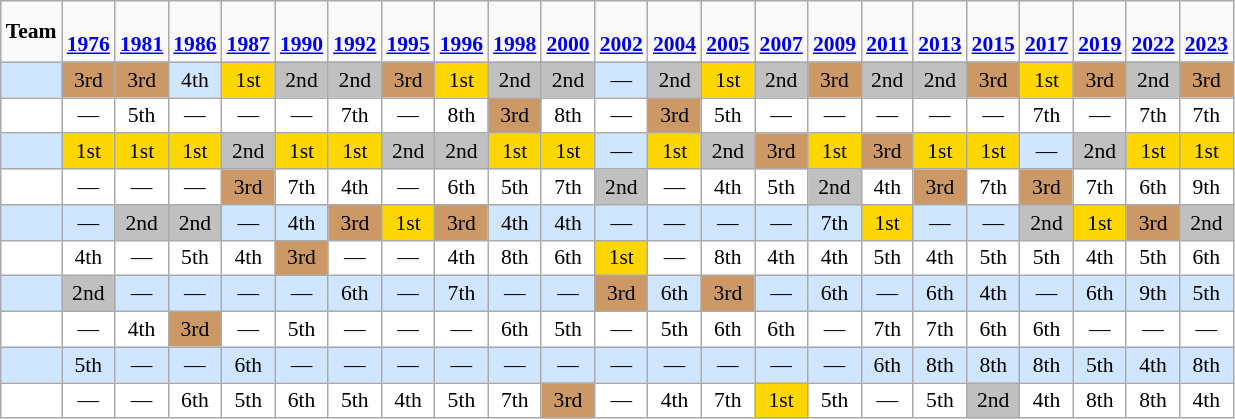<table class="wikitable" style="text-align:center; font-size:90%">
<tr>
<td><strong>Team</strong></td>
<td><strong><br><a href='#'>1976</a></strong></td>
<td><strong><br><a href='#'>1981</a></strong></td>
<td><strong><br><a href='#'>1986</a></strong></td>
<td><strong><br><a href='#'>1987</a></strong></td>
<td><strong><br><a href='#'>1990</a></strong></td>
<td><strong><br><a href='#'>1992</a></strong></td>
<td><strong><br><a href='#'>1995</a></strong></td>
<td><strong><br><a href='#'>1996</a></strong></td>
<td><strong><br><a href='#'>1998</a></strong></td>
<td><strong><br><a href='#'>2000</a></strong></td>
<td><strong><br><a href='#'>2002</a></strong></td>
<td><strong><br><a href='#'>2004</a></strong></td>
<td><strong><br><a href='#'>2005</a></strong></td>
<td><strong><br><a href='#'>2007</a></strong></td>
<td><strong><br><a href='#'>2009</a></strong></td>
<td><strong><br><a href='#'>2011</a></strong></td>
<td><strong><br><a href='#'>2013</a></strong></td>
<td><strong><br><a href='#'>2015</a></strong></td>
<td><strong><br><a href='#'>2017</a></strong></td>
<td><strong><br><a href='#'>2019</a></strong></td>
<td><strong><br><a href='#'>2022</a></strong></td>
<td><strong><br><a href='#'>2023</a></strong></td>
</tr>
<tr bgcolor=#D0E6FF>
<td align=left></td>
<td bgcolor=#cc9966>3rd</td>
<td bgcolor=#cc9966>3rd</td>
<td>4th</td>
<td bgcolor=gold>1st</td>
<td bgcolor=silver>2nd</td>
<td bgcolor=silver>2nd</td>
<td bgcolor=#cc9966>3rd</td>
<td bgcolor=gold>1st</td>
<td bgcolor=silver>2nd</td>
<td bgcolor=silver>2nd</td>
<td>—</td>
<td bgcolor=silver>2nd</td>
<td bgcolor=gold>1st</td>
<td bgcolor=silver>2nd</td>
<td bgcolor=#cc9966>3rd</td>
<td bgcolor=silver>2nd</td>
<td bgcolor=silver>2nd</td>
<td bgcolor=#cc9966>3rd</td>
<td bgcolor=gold>1st</td>
<td bgcolor=#cc9966>3rd</td>
<td bgcolor=silver>2nd</td>
<td bgcolor=#cc9966>3rd</td>
</tr>
<tr bgcolor=#FFFFFF>
<td align=left></td>
<td>—</td>
<td>5th</td>
<td>—</td>
<td>—</td>
<td>—</td>
<td>7th</td>
<td>—</td>
<td>8th</td>
<td bgcolor=#cc9966>3rd</td>
<td>8th</td>
<td>—</td>
<td bgcolor=#cc9966>3rd</td>
<td>5th</td>
<td>—</td>
<td>—</td>
<td>—</td>
<td>—</td>
<td>—</td>
<td>7th</td>
<td>—</td>
<td>7th</td>
<td>7th</td>
</tr>
<tr bgcolor=#D0E6FF>
<td align=left></td>
<td bgcolor=gold>1st</td>
<td bgcolor=gold>1st</td>
<td bgcolor=gold>1st</td>
<td bgcolor=silver>2nd</td>
<td bgcolor=gold>1st</td>
<td bgcolor=gold>1st</td>
<td bgcolor=silver>2nd</td>
<td bgcolor=silver>2nd</td>
<td bgcolor=gold>1st</td>
<td bgcolor=gold>1st</td>
<td>—</td>
<td bgcolor=gold>1st</td>
<td bgcolor=silver>2nd</td>
<td bgcolor=#cc9966>3rd</td>
<td bgcolor=gold>1st</td>
<td bgcolor=#cc9966>3rd</td>
<td bgcolor=gold>1st</td>
<td bgcolor=gold>1st</td>
<td>—</td>
<td bgcolor=silver>2nd</td>
<td bgcolor=gold>1st</td>
<td bgcolor=gold>1st</td>
</tr>
<tr bgcolor=#FFFFFF>
<td align=left></td>
<td>—</td>
<td>—</td>
<td>—</td>
<td bgcolor=#cc9966>3rd</td>
<td>7th</td>
<td>4th</td>
<td>—</td>
<td>6th</td>
<td>5th</td>
<td>7th</td>
<td bgcolor=silver>2nd</td>
<td>—</td>
<td>4th</td>
<td>5th</td>
<td bgcolor=silver>2nd</td>
<td>4th</td>
<td bgcolor=#cc9966>3rd</td>
<td>7th</td>
<td bgcolor=#cc9966>3rd</td>
<td>7th</td>
<td>6th</td>
<td>9th</td>
</tr>
<tr bgcolor=#D0E6FF>
<td align=left></td>
<td>—</td>
<td bgcolor=silver>2nd</td>
<td bgcolor=silver>2nd</td>
<td>—</td>
<td>4th</td>
<td bgcolor=#cc9966>3rd</td>
<td bgcolor=gold>1st</td>
<td bgcolor=#cc9966>3rd</td>
<td>4th</td>
<td>4th</td>
<td>—</td>
<td>—</td>
<td>—</td>
<td>—</td>
<td>7th</td>
<td bgcolor=gold>1st</td>
<td>—</td>
<td>—</td>
<td bgcolor=silver>2nd</td>
<td bgcolor=gold>1st</td>
<td bgcolor=#cc9966>3rd</td>
<td bgcolor=silver>2nd</td>
</tr>
<tr bgcolor=#FFFFFF>
<td align=left></td>
<td>4th</td>
<td>—</td>
<td>5th</td>
<td>4th</td>
<td bgcolor=#cc9966>3rd</td>
<td>—</td>
<td>—</td>
<td>4th</td>
<td>8th</td>
<td>6th</td>
<td bgcolor=gold>1st</td>
<td>—</td>
<td>8th</td>
<td>4th</td>
<td>4th</td>
<td>5th</td>
<td>4th</td>
<td>5th</td>
<td>5th</td>
<td>4th</td>
<td>5th</td>
<td>6th</td>
</tr>
<tr bgcolor=#D0E6FF>
<td align=left></td>
<td bgcolor=silver>2nd</td>
<td>—</td>
<td>—</td>
<td>—</td>
<td>—</td>
<td>6th</td>
<td>—</td>
<td>7th</td>
<td>—</td>
<td>—</td>
<td bgcolor=#cc9966>3rd</td>
<td>6th</td>
<td bgcolor=#cc9966>3rd</td>
<td>—</td>
<td>6th</td>
<td>—</td>
<td>6th</td>
<td>4th</td>
<td>—</td>
<td>6th</td>
<td>9th</td>
<td>5th</td>
</tr>
<tr bgcolor=#FFFFFF>
<td align=left></td>
<td>—</td>
<td>4th</td>
<td bgcolor=#cc9966>3rd</td>
<td>—</td>
<td>5th</td>
<td>—</td>
<td>—</td>
<td>—</td>
<td>6th</td>
<td>5th</td>
<td>—</td>
<td>5th</td>
<td>6th</td>
<td>6th</td>
<td>—</td>
<td>7th</td>
<td>7th</td>
<td>6th</td>
<td>6th</td>
<td>—</td>
<td>—</td>
<td>—</td>
</tr>
<tr bgcolor=#D0E6FF>
<td align=left></td>
<td>5th</td>
<td>—</td>
<td>—</td>
<td>6th</td>
<td>—</td>
<td>—</td>
<td>—</td>
<td>—</td>
<td>—</td>
<td>—</td>
<td>—</td>
<td>—</td>
<td>—</td>
<td>—</td>
<td>—</td>
<td>6th</td>
<td>8th</td>
<td>8th</td>
<td>8th</td>
<td>5th</td>
<td>4th</td>
<td>8th</td>
</tr>
<tr bgcolor=#FFFFFF>
<td align=left></td>
<td>—</td>
<td>—</td>
<td>6th</td>
<td>5th</td>
<td>6th</td>
<td>5th</td>
<td>4th</td>
<td>5th</td>
<td>7th</td>
<td bgcolor=#cc9966>3rd</td>
<td>—</td>
<td>4th</td>
<td>7th</td>
<td bgcolor=gold>1st</td>
<td>5th</td>
<td>—</td>
<td>5th</td>
<td bgcolor=silver>2nd</td>
<td>4th</td>
<td>8th</td>
<td>8th</td>
<td>4th</td>
</tr>
</table>
